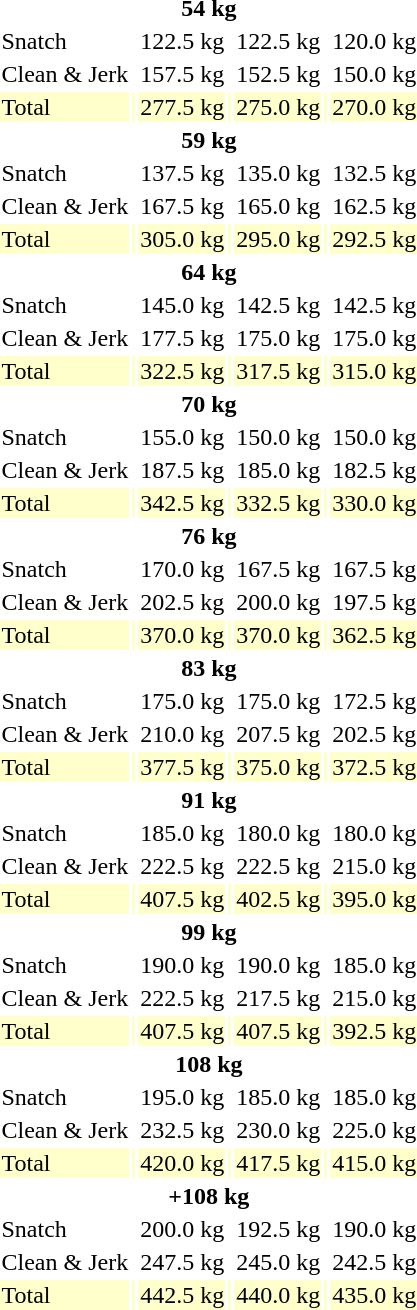<table>
<tr>
<th colspan=7>54 kg</th>
</tr>
<tr>
<td>Snatch</td>
<td></td>
<td>122.5 kg</td>
<td></td>
<td>122.5 kg</td>
<td></td>
<td>120.0 kg</td>
</tr>
<tr>
<td>Clean & Jerk</td>
<td></td>
<td>157.5 kg</td>
<td></td>
<td>152.5 kg</td>
<td></td>
<td>150.0 kg</td>
</tr>
<tr bgcolor=#ffffcc>
<td>Total</td>
<td></td>
<td>277.5 kg<br></td>
<td></td>
<td>275.0 kg</td>
<td></td>
<td>270.0 kg</td>
</tr>
<tr>
<th colspan=7>59 kg</th>
</tr>
<tr>
<td>Snatch</td>
<td></td>
<td>137.5 kg</td>
<td></td>
<td>135.0 kg</td>
<td></td>
<td>132.5 kg</td>
</tr>
<tr>
<td>Clean & Jerk</td>
<td></td>
<td>167.5 kg<br></td>
<td></td>
<td>165.0 kg</td>
<td></td>
<td>162.5 kg</td>
</tr>
<tr bgcolor=#ffffcc>
<td>Total</td>
<td></td>
<td>305.0 kg<br></td>
<td></td>
<td>295.0 kg</td>
<td></td>
<td>292.5 kg</td>
</tr>
<tr>
<th colspan=7>64 kg</th>
</tr>
<tr>
<td>Snatch</td>
<td></td>
<td>145.0 kg</td>
<td></td>
<td>142.5 kg</td>
<td></td>
<td>142.5 kg</td>
</tr>
<tr>
<td>Clean & Jerk</td>
<td></td>
<td>177.5 kg<br></td>
<td></td>
<td>175.0 kg</td>
<td></td>
<td>175.0 kg</td>
</tr>
<tr bgcolor=#ffffcc>
<td>Total</td>
<td></td>
<td>322.5 kg<br></td>
<td></td>
<td>317.5 kg</td>
<td></td>
<td>315.0 kg</td>
</tr>
<tr>
<th colspan=7>70 kg</th>
</tr>
<tr>
<td>Snatch</td>
<td></td>
<td>155.0 kg</td>
<td></td>
<td>150.0 kg</td>
<td></td>
<td>150.0 kg</td>
</tr>
<tr>
<td>Clean & Jerk</td>
<td></td>
<td>187.5 kg</td>
<td></td>
<td>185.0 kg</td>
<td></td>
<td>182.5 kg</td>
</tr>
<tr bgcolor=#ffffcc>
<td>Total</td>
<td></td>
<td>342.5 kg</td>
<td></td>
<td>332.5 kg</td>
<td></td>
<td>330.0 kg</td>
</tr>
<tr>
<th colspan=7>76 kg</th>
</tr>
<tr>
<td>Snatch</td>
<td></td>
<td>170.0 kg<br></td>
<td></td>
<td>167.5 kg</td>
<td></td>
<td>167.5 kg</td>
</tr>
<tr>
<td>Clean & Jerk</td>
<td></td>
<td>202.5 kg<br></td>
<td></td>
<td>200.0 kg</td>
<td></td>
<td>197.5 kg</td>
</tr>
<tr bgcolor=#ffffcc>
<td>Total</td>
<td></td>
<td>370.0 kg<br></td>
<td></td>
<td>370.0 kg</td>
<td></td>
<td>362.5 kg</td>
</tr>
<tr>
<th colspan=7>83 kg</th>
</tr>
<tr>
<td>Snatch</td>
<td></td>
<td>175.0 kg</td>
<td></td>
<td>175.0 kg</td>
<td></td>
<td>172.5 kg</td>
</tr>
<tr>
<td>Clean & Jerk</td>
<td></td>
<td>210.0 kg<br></td>
<td></td>
<td>207.5 kg</td>
<td></td>
<td>202.5 kg</td>
</tr>
<tr bgcolor=#ffffcc>
<td>Total</td>
<td></td>
<td>377.5 kg</td>
<td></td>
<td>375.0 kg</td>
<td></td>
<td>372.5 kg</td>
</tr>
<tr>
<th colspan=7>91 kg</th>
</tr>
<tr>
<td>Snatch</td>
<td></td>
<td>185.0 kg<br></td>
<td></td>
<td>180.0 kg</td>
<td></td>
<td>180.0 kg</td>
</tr>
<tr>
<td>Clean & Jerk</td>
<td></td>
<td>222.5 kg</td>
<td></td>
<td>222.5 kg</td>
<td></td>
<td>215.0 kg</td>
</tr>
<tr bgcolor=#ffffcc>
<td>Total</td>
<td></td>
<td>407.5 kg<br></td>
<td></td>
<td>402.5 kg</td>
<td></td>
<td>395.0 kg</td>
</tr>
<tr>
<th colspan=7>99 kg</th>
</tr>
<tr>
<td>Snatch</td>
<td></td>
<td>190.0 kg</td>
<td></td>
<td>190.0 kg<br></td>
<td></td>
<td>185.0 kg</td>
</tr>
<tr>
<td>Clean & Jerk</td>
<td></td>
<td>222.5 kg<br></td>
<td></td>
<td>217.5 kg</td>
<td></td>
<td>215.0 kg</td>
</tr>
<tr bgcolor=#ffffcc>
<td>Total</td>
<td></td>
<td>407.5 kg</td>
<td></td>
<td>407.5 kg</td>
<td></td>
<td>392.5 kg</td>
</tr>
<tr>
<th colspan=7>108 kg</th>
</tr>
<tr>
<td>Snatch</td>
<td></td>
<td>195.0 kg</td>
<td></td>
<td>185.0 kg</td>
<td></td>
<td>185.0 kg</td>
</tr>
<tr>
<td>Clean & Jerk</td>
<td></td>
<td>232.5 kg</td>
<td></td>
<td>230.0 kg</td>
<td></td>
<td>225.0 kg</td>
</tr>
<tr bgcolor=#ffffcc>
<td>Total</td>
<td></td>
<td>420.0 kg</td>
<td></td>
<td>417.5 kg</td>
<td></td>
<td>415.0 kg</td>
</tr>
<tr>
<th colspan=7>+108 kg</th>
</tr>
<tr>
<td>Snatch</td>
<td></td>
<td>200.0 kg<br></td>
<td></td>
<td>192.5 kg</td>
<td></td>
<td>190.0 kg</td>
</tr>
<tr>
<td>Clean & Jerk</td>
<td></td>
<td>247.5 kg<br></td>
<td></td>
<td>245.0 kg</td>
<td></td>
<td>242.5 kg</td>
</tr>
<tr bgcolor=#ffffcc>
<td>Total</td>
<td></td>
<td>442.5 kg<br></td>
<td></td>
<td>440.0 kg</td>
<td></td>
<td>435.0 kg</td>
</tr>
</table>
